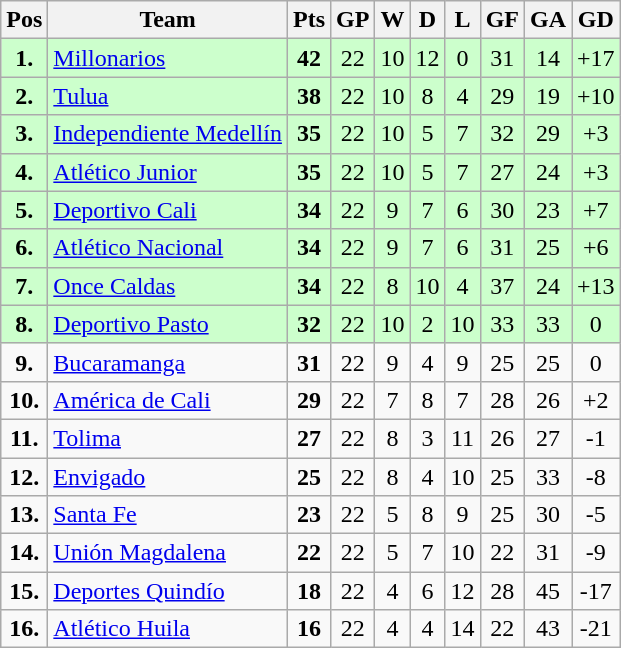<table class="wikitable sortable" style="text-align: center;">
<tr>
<th align="center">Pos</th>
<th align="center">Team</th>
<th align="center">Pts</th>
<th align="center">GP</th>
<th align="center">W</th>
<th align="center">D</th>
<th align="center">L</th>
<th align="center">GF</th>
<th align="center">GA</th>
<th align="center">GD</th>
</tr>
<tr style="background: #CCFFCC;">
<td><strong>1.</strong></td>
<td align="left"><a href='#'>Millonarios</a></td>
<td><strong>42</strong></td>
<td>22</td>
<td>10</td>
<td>12</td>
<td>0</td>
<td>31</td>
<td>14</td>
<td>+17</td>
</tr>
<tr style="background: #CCFFCC;">
<td><strong>2.</strong></td>
<td align="left"><a href='#'>Tulua</a></td>
<td><strong>38</strong></td>
<td>22</td>
<td>10</td>
<td>8</td>
<td>4</td>
<td>29</td>
<td>19</td>
<td>+10</td>
</tr>
<tr style="background: #CCFFCC;">
<td><strong>3.</strong></td>
<td align="left"><a href='#'>Independiente Medellín</a></td>
<td><strong>35</strong></td>
<td>22</td>
<td>10</td>
<td>5</td>
<td>7</td>
<td>32</td>
<td>29</td>
<td>+3</td>
</tr>
<tr style="background: #CCFFCC;">
<td><strong>4.</strong></td>
<td align="left"><a href='#'>Atlético Junior</a></td>
<td><strong>35</strong></td>
<td>22</td>
<td>10</td>
<td>5</td>
<td>7</td>
<td>27</td>
<td>24</td>
<td>+3</td>
</tr>
<tr style="background: #CCFFCC;">
<td><strong>5.</strong></td>
<td align="left"><a href='#'>Deportivo Cali</a></td>
<td><strong>34</strong></td>
<td>22</td>
<td>9</td>
<td>7</td>
<td>6</td>
<td>30</td>
<td>23</td>
<td>+7</td>
</tr>
<tr style="background: #CCFFCC;">
<td><strong>6.</strong></td>
<td align="left"><a href='#'>Atlético Nacional</a></td>
<td><strong>34</strong></td>
<td>22</td>
<td>9</td>
<td>7</td>
<td>6</td>
<td>31</td>
<td>25</td>
<td>+6</td>
</tr>
<tr style="background: #CCFFCC;">
<td><strong>7.</strong></td>
<td align="left"><a href='#'>Once Caldas</a></td>
<td><strong>34</strong></td>
<td>22</td>
<td>8</td>
<td>10</td>
<td>4</td>
<td>37</td>
<td>24</td>
<td>+13</td>
</tr>
<tr style="background: #CCFFCC;">
<td><strong>8.</strong></td>
<td align="left"><a href='#'>Deportivo Pasto</a></td>
<td><strong>32</strong></td>
<td>22</td>
<td>10</td>
<td>2</td>
<td>10</td>
<td>33</td>
<td>33</td>
<td>0</td>
</tr>
<tr>
<td><strong>9.</strong></td>
<td align="left"><a href='#'>Bucaramanga</a></td>
<td><strong>31</strong></td>
<td>22</td>
<td>9</td>
<td>4</td>
<td>9</td>
<td>25</td>
<td>25</td>
<td>0</td>
</tr>
<tr>
<td><strong>10.</strong></td>
<td align="left"><a href='#'>América de Cali</a></td>
<td><strong>29</strong></td>
<td>22</td>
<td>7</td>
<td>8</td>
<td>7</td>
<td>28</td>
<td>26</td>
<td>+2</td>
</tr>
<tr>
<td><strong>11.</strong></td>
<td align="left"><a href='#'>Tolima</a></td>
<td><strong>27</strong></td>
<td>22</td>
<td>8</td>
<td>3</td>
<td>11</td>
<td>26</td>
<td>27</td>
<td>-1</td>
</tr>
<tr>
<td><strong>12.</strong></td>
<td align="left"><a href='#'>Envigado</a></td>
<td><strong>25</strong></td>
<td>22</td>
<td>8</td>
<td>4</td>
<td>10</td>
<td>25</td>
<td>33</td>
<td>-8</td>
</tr>
<tr>
<td><strong>13.</strong></td>
<td align="left"><a href='#'>Santa Fe</a></td>
<td><strong>23</strong></td>
<td>22</td>
<td>5</td>
<td>8</td>
<td>9</td>
<td>25</td>
<td>30</td>
<td>-5</td>
</tr>
<tr>
<td><strong>14.</strong></td>
<td align="left"><a href='#'>Unión Magdalena</a></td>
<td><strong>22</strong></td>
<td>22</td>
<td>5</td>
<td>7</td>
<td>10</td>
<td>22</td>
<td>31</td>
<td>-9</td>
</tr>
<tr>
<td><strong>15.</strong></td>
<td align="left"><a href='#'>Deportes Quindío</a></td>
<td><strong>18</strong></td>
<td>22</td>
<td>4</td>
<td>6</td>
<td>12</td>
<td>28</td>
<td>45</td>
<td>-17</td>
</tr>
<tr>
<td><strong>16.</strong></td>
<td align="left"><a href='#'>Atlético Huila</a></td>
<td><strong>16</strong></td>
<td>22</td>
<td>4</td>
<td>4</td>
<td>14</td>
<td>22</td>
<td>43</td>
<td>-21</td>
</tr>
</table>
